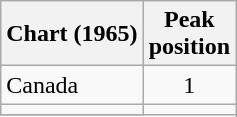<table class="wikitable sortable">
<tr>
<th>Chart (1965)</th>
<th>Peak<br>position</th>
</tr>
<tr>
<td>Canada</td>
<td align="center">1</td>
</tr>
<tr>
<td></td>
</tr>
<tr>
</tr>
</table>
